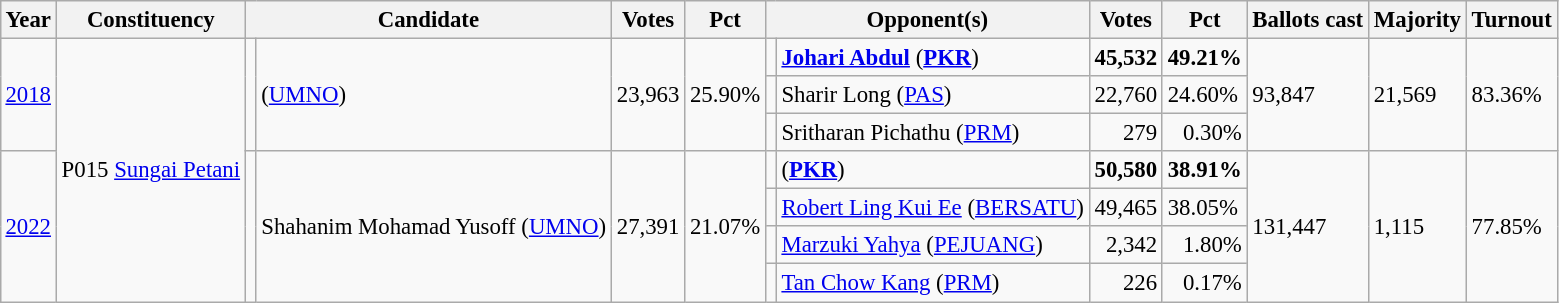<table class="wikitable" style="margin:0.5em ; font-size:95%">
<tr>
<th>Year</th>
<th>Constituency</th>
<th colspan=2>Candidate</th>
<th>Votes</th>
<th>Pct</th>
<th colspan=2>Opponent(s)</th>
<th>Votes</th>
<th>Pct</th>
<th>Ballots cast</th>
<th>Majority</th>
<th>Turnout</th>
</tr>
<tr>
<td rowspan=3><a href='#'>2018</a></td>
<td rowspan=7>P015 <a href='#'>Sungai Petani</a></td>
<td rowspan=3 ></td>
<td rowspan=3> (<a href='#'>UMNO</a>)</td>
<td rowspan=3 align="right">23,963</td>
<td rowspan=3>25.90%</td>
<td></td>
<td><strong><a href='#'>Johari Abdul</a></strong> (<a href='#'><strong>PKR</strong></a>)</td>
<td align="right"><strong>45,532</strong></td>
<td><strong>49.21%</strong></td>
<td rowspan=3>93,847</td>
<td rowspan=3>21,569</td>
<td rowspan=3>83.36%</td>
</tr>
<tr>
<td></td>
<td>Sharir Long (<a href='#'>PAS</a>)</td>
<td align="right">22,760</td>
<td>24.60%</td>
</tr>
<tr>
<td bgcolor=></td>
<td>Sritharan Pichathu (<a href='#'>PRM</a>)</td>
<td align="right">279</td>
<td align=right>0.30%</td>
</tr>
<tr>
<td rowspan="4"><a href='#'>2022</a></td>
<td rowspan="4" ></td>
<td rowspan="4">Shahanim Mohamad Yusoff (<a href='#'>UMNO</a>)</td>
<td rowspan="4" align=right>27,391</td>
<td rowspan="4">21.07%</td>
<td></td>
<td> (<a href='#'><strong>PKR</strong></a>)</td>
<td align="right"><strong>50,580</strong></td>
<td><strong>38.91%</strong></td>
<td rowspan=4>131,447</td>
<td rowspan=4>1,115</td>
<td rowspan=4>77.85%</td>
</tr>
<tr>
<td bgcolor=></td>
<td><a href='#'>Robert Ling Kui Ee</a> (<a href='#'>BERSATU</a>)</td>
<td align="right">49,465</td>
<td>38.05%</td>
</tr>
<tr>
<td></td>
<td><a href='#'>Marzuki Yahya</a> (<a href='#'>PEJUANG</a>)</td>
<td align="right">2,342</td>
<td align="right">1.80%</td>
</tr>
<tr>
<td bgcolor=></td>
<td><a href='#'>Tan Chow Kang</a> (<a href='#'>PRM</a>)</td>
<td align="right">226</td>
<td align="right">0.17%</td>
</tr>
</table>
